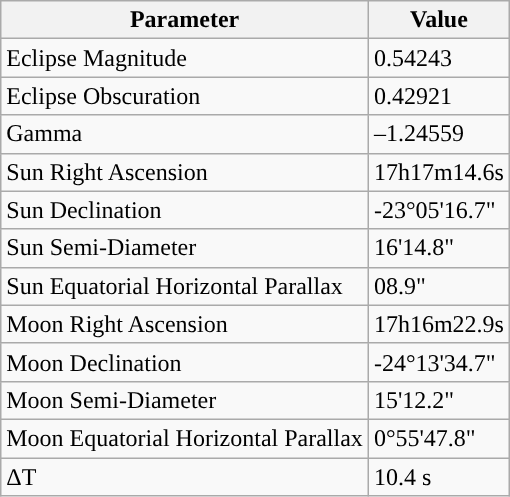<table class="wikitable">
<tr>
<th>Parameter</th>
<th>Value</th>
</tr>
<tr>
<td>Eclipse Magnitude</td>
<td>0.54243</td>
</tr>
<tr>
<td>Eclipse Obscuration</td>
<td>0.42921</td>
</tr>
<tr>
<td>Gamma</td>
<td>–1.24559</td>
</tr>
<tr>
<td>Sun Right Ascension</td>
<td>17h17m14.6s</td>
</tr>
<tr>
<td>Sun Declination</td>
<td>-23°05'16.7"</td>
</tr>
<tr>
<td>Sun Semi-Diameter</td>
<td>16'14.8"</td>
</tr>
<tr>
<td>Sun Equatorial Horizontal Parallax</td>
<td>08.9"</td>
</tr>
<tr>
<td>Moon Right Ascension</td>
<td>17h16m22.9s</td>
</tr>
<tr>
<td>Moon Declination</td>
<td>-24°13'34.7"</td>
</tr>
<tr>
<td>Moon Semi-Diameter</td>
<td>15'12.2"</td>
</tr>
<tr>
<td>Moon Equatorial Horizontal Parallax</td>
<td>0°55'47.8"</td>
</tr>
<tr>
<td>ΔT</td>
<td>10.4 s</td>
</tr>
</table>
